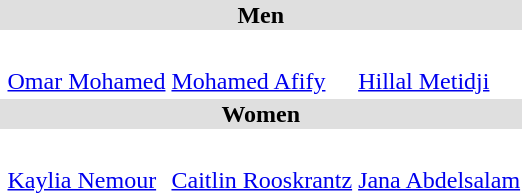<table>
<tr bgcolor="DFDFDF">
<td colspan="4" align="center"><strong>Men</strong></td>
</tr>
<tr>
<th scope=row style="text-align:left"></th>
<td><br></td>
<td><br></td>
<td><br></td>
</tr>
<tr>
<th scope=row style="text-align:left"></th>
<td> <a href='#'>Omar Mohamed</a></td>
<td> <a href='#'>Mohamed Afify</a></td>
<td> <a href='#'>Hillal Metidji</a></td>
</tr>
<tr bgcolor="DFDFDF">
<td colspan="4" align="center"><strong>Women</strong></td>
</tr>
<tr>
<th scope=row style="text-align:left"></th>
<td><br></td>
<td><br></td>
<td><br></td>
</tr>
<tr>
<th scope=row style="text-align:left"></th>
<td> <a href='#'>Kaylia Nemour</a></td>
<td> <a href='#'>Caitlin Rooskrantz</a></td>
<td> <a href='#'>Jana Abdelsalam</a></td>
</tr>
</table>
